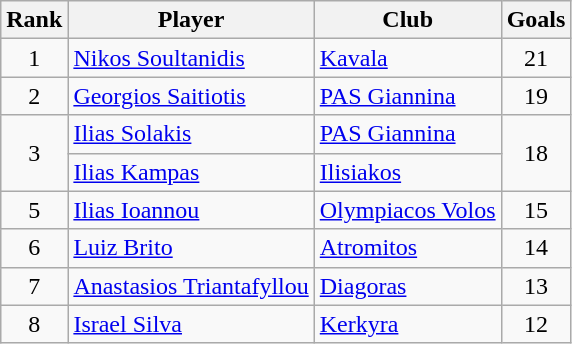<table class="wikitable" style="text-align:center">
<tr>
<th>Rank</th>
<th>Player</th>
<th>Club</th>
<th>Goals</th>
</tr>
<tr>
<td>1</td>
<td align="left"> <a href='#'>Nikos Soultanidis</a></td>
<td align="left"><a href='#'>Kavala</a></td>
<td>21</td>
</tr>
<tr>
<td>2</td>
<td align="left"> <a href='#'>Georgios Saitiotis</a></td>
<td align="left"><a href='#'>PAS Giannina</a></td>
<td>19</td>
</tr>
<tr>
<td rowspan="2">3</td>
<td align="left"> <a href='#'>Ilias Solakis</a></td>
<td align="left"><a href='#'>PAS Giannina</a></td>
<td rowspan="2">18</td>
</tr>
<tr>
<td align="left"> <a href='#'>Ilias Kampas</a></td>
<td align="left"><a href='#'>Ilisiakos</a></td>
</tr>
<tr>
<td>5</td>
<td align="left"> <a href='#'>Ilias Ioannou</a></td>
<td align="left"><a href='#'>Olympiacos Volos</a></td>
<td>15</td>
</tr>
<tr>
<td>6</td>
<td align="left"> <a href='#'>Luiz Brito</a></td>
<td align="left"><a href='#'>Atromitos</a></td>
<td>14</td>
</tr>
<tr>
<td>7</td>
<td align="left"> <a href='#'>Anastasios Triantafyllou</a></td>
<td align="left"><a href='#'>Diagoras</a></td>
<td>13</td>
</tr>
<tr>
<td>8</td>
<td align="left"> <a href='#'>Israel Silva</a></td>
<td align="left"><a href='#'>Kerkyra</a></td>
<td>12</td>
</tr>
</table>
